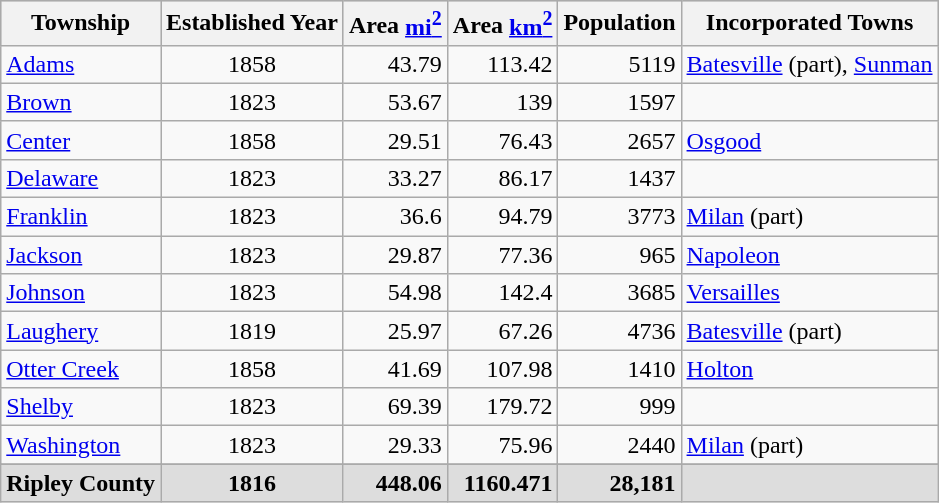<table class="wikitable sortable">
<tr style="background: rgb(204, 204, 204);">
<th>Township</th>
<th>Established Year</th>
<th>Area <a href='#'>mi<sup>2</sup></a></th>
<th>Area <a href='#'>km<sup>2</sup></a></th>
<th>Population</th>
<th>Incorporated Towns</th>
</tr>
<tr>
<td><a href='#'>Adams</a></td>
<td align="center">1858</td>
<td align="right">43.79</td>
<td align="right">113.42</td>
<td align="right">5119</td>
<td><a href='#'>Batesville</a> (part), <a href='#'>Sunman</a></td>
</tr>
<tr>
<td><a href='#'>Brown</a></td>
<td align="center">1823</td>
<td align="right">53.67</td>
<td align="right">139</td>
<td align="right">1597</td>
<td></td>
</tr>
<tr>
<td><a href='#'>Center</a></td>
<td align="center">1858</td>
<td align="right">29.51</td>
<td align="right">76.43</td>
<td align="right">2657</td>
<td><a href='#'>Osgood</a></td>
</tr>
<tr>
<td><a href='#'>Delaware</a></td>
<td align="center">1823</td>
<td align="right">33.27</td>
<td align="right">86.17</td>
<td align="right">1437</td>
<td></td>
</tr>
<tr>
<td><a href='#'>Franklin</a></td>
<td align="center">1823</td>
<td align="right">36.6</td>
<td align="right">94.79</td>
<td align="right">3773</td>
<td><a href='#'>Milan</a> (part)</td>
</tr>
<tr>
<td><a href='#'>Jackson</a></td>
<td align="center">1823</td>
<td align="right">29.87</td>
<td align="right">77.36</td>
<td align="right">965</td>
<td><a href='#'>Napoleon</a></td>
</tr>
<tr>
<td><a href='#'>Johnson</a></td>
<td align="center">1823</td>
<td align="right">54.98</td>
<td align="right">142.4</td>
<td align="right">3685</td>
<td><a href='#'>Versailles</a></td>
</tr>
<tr>
<td><a href='#'>Laughery</a></td>
<td align="center">1819</td>
<td align="right">25.97</td>
<td align="right">67.26</td>
<td align="right">4736</td>
<td><a href='#'>Batesville</a> (part)</td>
</tr>
<tr>
<td><a href='#'>Otter Creek</a></td>
<td align="center">1858</td>
<td align="right">41.69</td>
<td align="right">107.98</td>
<td align="right">1410</td>
<td><a href='#'>Holton</a></td>
</tr>
<tr>
<td><a href='#'>Shelby</a></td>
<td align="center">1823</td>
<td align="right">69.39</td>
<td align="right">179.72</td>
<td align="right">999</td>
<td></td>
</tr>
<tr>
<td><a href='#'>Washington</a></td>
<td align="center">1823</td>
<td align="right">29.33</td>
<td align="right">75.96</td>
<td align="right">2440</td>
<td><a href='#'>Milan</a> (part)</td>
</tr>
<tr>
</tr>
<tr class="sortbottom" style="background: rgb(221, 221, 221);">
<td><strong>Ripley County</strong></td>
<td align="center"><strong>1816</strong></td>
<td align="right"><strong>448.06</strong></td>
<td align="right"><strong>1160.471</strong></td>
<td align="right"><strong>28,181</strong></td>
<td></td>
</tr>
</table>
